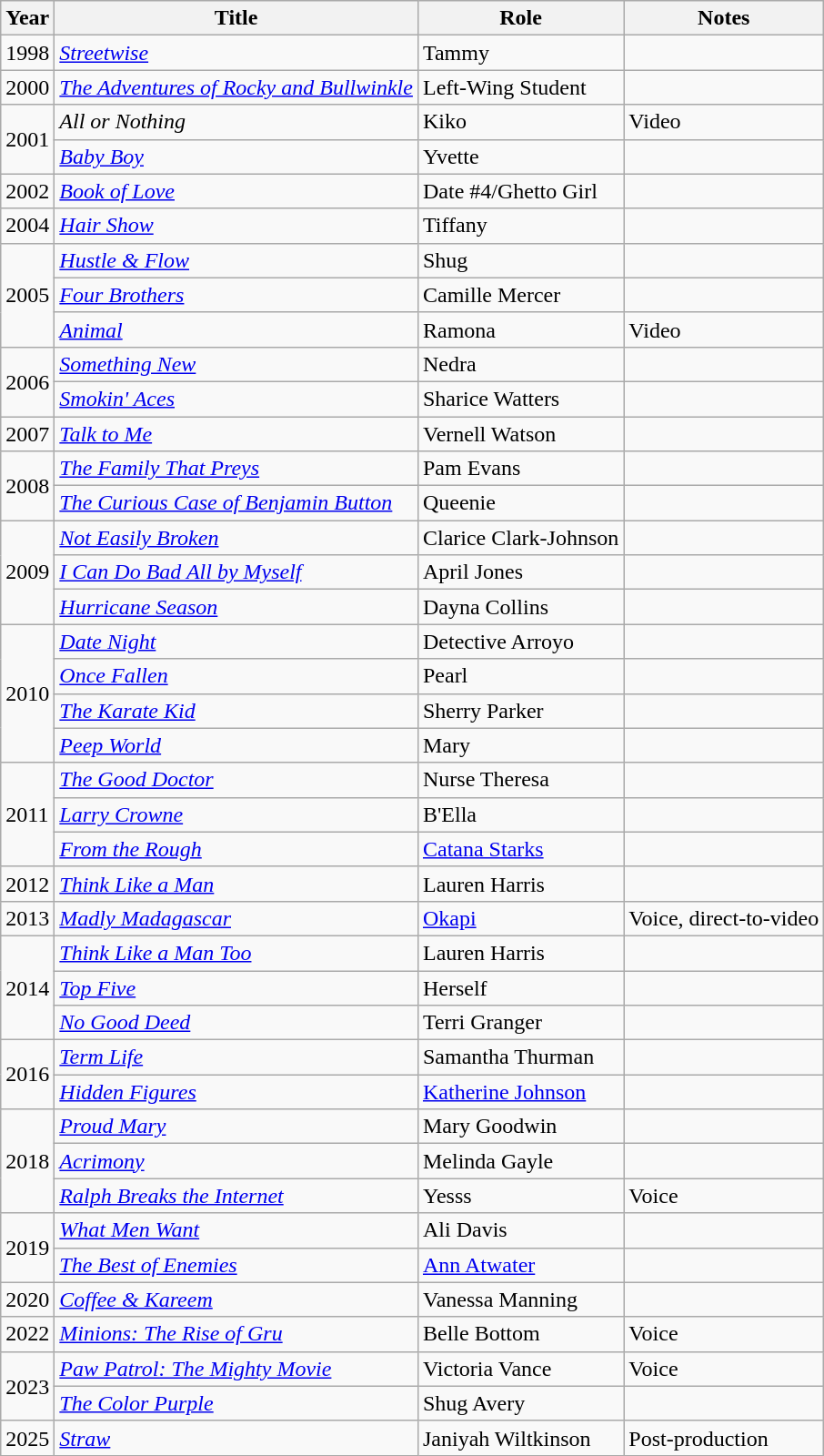<table class="wikitable plainrowheaders sortable">
<tr>
<th>Year</th>
<th>Title</th>
<th>Role</th>
<th>Notes</th>
</tr>
<tr>
<td>1998</td>
<td><em><a href='#'>Streetwise</a></em></td>
<td>Tammy</td>
<td></td>
</tr>
<tr>
<td>2000</td>
<td><em><a href='#'>The Adventures of Rocky and Bullwinkle</a></em></td>
<td>Left-Wing Student</td>
<td></td>
</tr>
<tr>
<td rowspan="2">2001</td>
<td><em>All or Nothing</em></td>
<td>Kiko</td>
<td>Video</td>
</tr>
<tr>
<td><em><a href='#'>Baby Boy</a></em></td>
<td>Yvette</td>
<td></td>
</tr>
<tr>
<td>2002</td>
<td><em><a href='#'>Book of Love</a></em></td>
<td>Date #4/Ghetto Girl</td>
<td></td>
</tr>
<tr>
<td>2004</td>
<td><em><a href='#'>Hair Show</a></em></td>
<td>Tiffany</td>
<td></td>
</tr>
<tr>
<td rowspan="3">2005</td>
<td><em><a href='#'>Hustle & Flow</a></em></td>
<td>Shug</td>
<td></td>
</tr>
<tr>
<td><em><a href='#'>Four Brothers</a></em></td>
<td>Camille Mercer</td>
<td></td>
</tr>
<tr>
<td><em><a href='#'>Animal</a></em></td>
<td>Ramona</td>
<td>Video</td>
</tr>
<tr>
<td rowspan="2">2006</td>
<td><em><a href='#'>Something New</a></em></td>
<td>Nedra</td>
<td></td>
</tr>
<tr>
<td><em><a href='#'>Smokin' Aces</a></em></td>
<td>Sharice Watters</td>
<td></td>
</tr>
<tr>
<td>2007</td>
<td><em><a href='#'>Talk to Me</a></em></td>
<td>Vernell Watson</td>
<td></td>
</tr>
<tr>
<td rowspan="2">2008</td>
<td><em><a href='#'>The Family That Preys</a></em></td>
<td>Pam Evans</td>
<td></td>
</tr>
<tr>
<td><em><a href='#'>The Curious Case of Benjamin Button</a></em></td>
<td>Queenie</td>
<td></td>
</tr>
<tr>
<td rowspan="3">2009</td>
<td><em><a href='#'>Not Easily Broken</a></em></td>
<td>Clarice Clark-Johnson</td>
<td></td>
</tr>
<tr>
<td><em><a href='#'>I Can Do Bad All by Myself</a></em></td>
<td>April Jones</td>
<td></td>
</tr>
<tr>
<td><em><a href='#'>Hurricane Season</a></em></td>
<td>Dayna Collins</td>
<td></td>
</tr>
<tr>
<td rowspan="4">2010</td>
<td><em><a href='#'>Date Night</a></em></td>
<td>Detective Arroyo</td>
<td></td>
</tr>
<tr>
<td><em><a href='#'>Once Fallen</a></em></td>
<td>Pearl</td>
<td></td>
</tr>
<tr>
<td><em><a href='#'>The Karate Kid</a></em></td>
<td>Sherry Parker</td>
<td></td>
</tr>
<tr>
<td><em><a href='#'>Peep World</a></em></td>
<td>Mary</td>
<td></td>
</tr>
<tr>
<td rowspan="3">2011</td>
<td><em><a href='#'>The Good Doctor</a></em></td>
<td>Nurse Theresa</td>
<td></td>
</tr>
<tr>
<td><em><a href='#'>Larry Crowne</a></em></td>
<td>B'Ella</td>
<td></td>
</tr>
<tr>
<td><em><a href='#'>From the Rough</a></em></td>
<td><a href='#'>Catana Starks</a></td>
<td></td>
</tr>
<tr>
<td>2012</td>
<td><em><a href='#'>Think Like a Man</a></em></td>
<td>Lauren Harris</td>
<td></td>
</tr>
<tr>
<td>2013</td>
<td><em><a href='#'>Madly Madagascar</a></em></td>
<td><a href='#'>Okapi</a></td>
<td>Voice, direct-to-video</td>
</tr>
<tr>
<td rowspan="3">2014</td>
<td><em><a href='#'>Think Like a Man Too</a></em></td>
<td>Lauren Harris</td>
<td></td>
</tr>
<tr>
<td><em><a href='#'>Top Five</a></em></td>
<td>Herself</td>
<td></td>
</tr>
<tr>
<td><em><a href='#'>No Good Deed</a></em></td>
<td>Terri Granger</td>
<td></td>
</tr>
<tr>
<td rowspan="2">2016</td>
<td><em><a href='#'>Term Life</a></em></td>
<td>Samantha Thurman</td>
<td></td>
</tr>
<tr>
<td><em><a href='#'>Hidden Figures</a></em></td>
<td><a href='#'>Katherine Johnson</a></td>
<td></td>
</tr>
<tr>
<td rowspan="3">2018</td>
<td><em><a href='#'>Proud Mary</a></em></td>
<td>Mary Goodwin</td>
<td></td>
</tr>
<tr>
<td><em><a href='#'>Acrimony</a></em></td>
<td>Melinda Gayle</td>
<td></td>
</tr>
<tr>
<td><em><a href='#'>Ralph Breaks the Internet</a></em></td>
<td>Yesss</td>
<td>Voice</td>
</tr>
<tr>
<td rowspan=2>2019</td>
<td><em><a href='#'>What Men Want</a></em></td>
<td>Ali Davis</td>
<td></td>
</tr>
<tr>
<td><em><a href='#'>The Best of Enemies</a></em></td>
<td><a href='#'>Ann Atwater</a></td>
<td></td>
</tr>
<tr>
<td>2020</td>
<td><em><a href='#'>Coffee & Kareem</a></em></td>
<td>Vanessa Manning</td>
<td></td>
</tr>
<tr>
<td>2022</td>
<td><em><a href='#'>Minions: The Rise of Gru</a></em></td>
<td>Belle Bottom</td>
<td>Voice</td>
</tr>
<tr>
<td rowspan=2>2023</td>
<td><em><a href='#'>Paw Patrol: The Mighty Movie</a></em></td>
<td>Victoria Vance</td>
<td>Voice</td>
</tr>
<tr>
<td><em><a href='#'>The Color Purple</a></em></td>
<td>Shug Avery</td>
<td></td>
</tr>
<tr>
<td>2025</td>
<td><em><a href='#'>Straw</a></em></td>
<td>Janiyah Wiltkinson</td>
<td>Post-production</td>
</tr>
</table>
